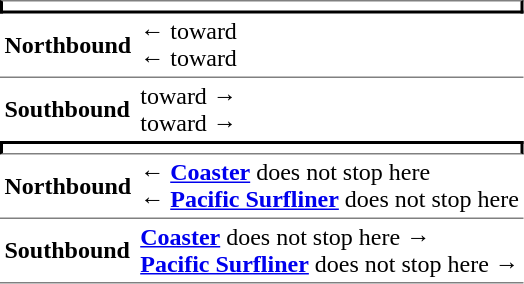<table table border=0 cellspacing=0 cellpadding=3>
<tr>
<td style="border-top:solid 1px gray;border-bottom:solid 1px gray;border-right:solid 2px black;border-left:solid 2px black;border-bottom:solid 2px black;text-align:center;" colspan=2></td>
</tr>
<tr>
<td style="border-bottom:solid 1px gray;"><strong>Northbound</strong></td>
<td style="border-bottom:solid 1px gray;">← <strong></strong> toward  <br>← <strong></strong> toward  </td>
</tr>
<tr>
<td style="border-bottom:solid 0px gray;"><strong>Southbound</strong></td>
<td style="border-bottom:solid 0px gray;"> <strong></strong> toward   →<br> <strong></strong> toward   →</td>
</tr>
<tr>
<td style="border-top:solid 2px black;border-right:solid 2px black;border-left:solid 2px black;border-bottom:solid 1px gray;text-align:center;" colspan=2></td>
</tr>
<tr>
<td style="border-bottom:solid 1px gray;"><strong>Northbound</strong></td>
<td style="border-bottom:solid 1px gray;">←  <strong><a href='#'>Coaster</a></strong> does not stop here<br>←  <strong><a href='#'>Pacific Surfliner</a></strong> does not stop here</td>
</tr>
<tr>
<td style="border-bottom:solid 1px gray;"><strong>Southbound</strong></td>
<td style="border-bottom:solid 1px gray;">  <strong><a href='#'>Coaster</a></strong> does not stop here →<br>  <strong><a href='#'>Pacific Surfliner</a></strong> does not stop here →</td>
</tr>
</table>
